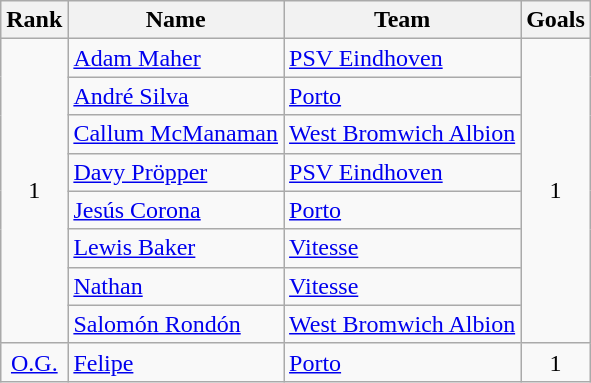<table class="wikitable" style="text-align: center;">
<tr>
<th>Rank</th>
<th>Name</th>
<th>Team</th>
<th>Goals</th>
</tr>
<tr>
<td rowspan=8>1</td>
<td align="left"> <a href='#'>Adam Maher</a></td>
<td align="left"> <a href='#'>PSV Eindhoven</a></td>
<td rowspan=8>1</td>
</tr>
<tr>
<td align="left"> <a href='#'>André Silva</a></td>
<td align="left"> <a href='#'>Porto</a></td>
</tr>
<tr>
<td align="left"> <a href='#'>Callum McManaman</a></td>
<td align="left"> <a href='#'>West Bromwich Albion</a></td>
</tr>
<tr>
<td align="left"> <a href='#'>Davy Pröpper</a></td>
<td align="left"> <a href='#'>PSV Eindhoven</a></td>
</tr>
<tr>
<td align="left"> <a href='#'>Jesús Corona</a></td>
<td align="left"> <a href='#'>Porto</a></td>
</tr>
<tr>
<td align="left"> <a href='#'>Lewis Baker</a></td>
<td align="left"> <a href='#'>Vitesse</a></td>
</tr>
<tr>
<td align="left"> <a href='#'>Nathan</a></td>
<td align="left"> <a href='#'>Vitesse</a></td>
</tr>
<tr>
<td align="left"> <a href='#'>Salomón Rondón</a></td>
<td align="left"> <a href='#'>West Bromwich Albion</a></td>
</tr>
<tr>
<td rowspan=1><a href='#'>O.G.</a></td>
<td align="left"> <a href='#'>Felipe</a></td>
<td align="left"> <a href='#'>Porto</a></td>
<td rowspan=1>1</td>
</tr>
</table>
